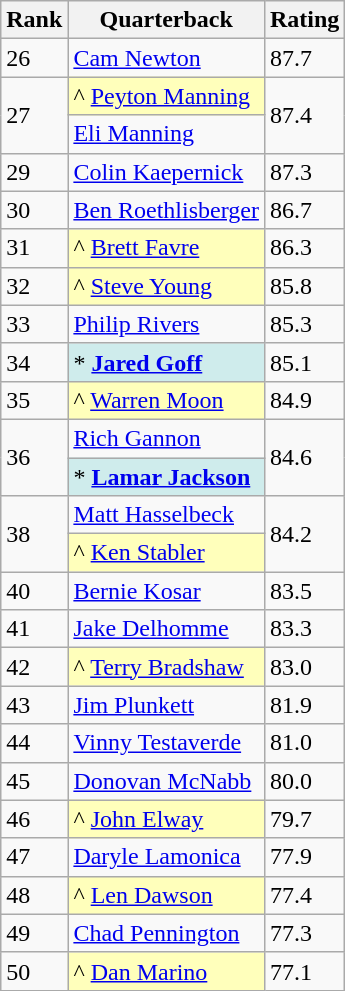<table class="wikitable sortable">
<tr>
<th><strong>Rank</strong></th>
<th><strong>Quarterback</strong></th>
<th><strong>Rating</strong></th>
</tr>
<tr>
<td>26</td>
<td><a href='#'>Cam Newton</a></td>
<td>87.7</td>
</tr>
<tr>
<td rowspan=2>27</td>
<td style=background:#ffb;">^ <a href='#'>Peyton Manning</a></td>
<td rowspan=2>87.4</td>
</tr>
<tr>
<td><a href='#'>Eli Manning</a></td>
</tr>
<tr>
<td>29</td>
<td><a href='#'>Colin Kaepernick</a></td>
<td>87.3</td>
</tr>
<tr>
<td>30</td>
<td><a href='#'>Ben Roethlisberger</a></td>
<td>86.7</td>
</tr>
<tr>
<td>31</td>
<td style=background:#ffb;">^ <a href='#'>Brett Favre</a></td>
<td>86.3</td>
</tr>
<tr>
<td>32</td>
<td style=background:#ffb;">^ <a href='#'>Steve Young</a></td>
<td>85.8</td>
</tr>
<tr>
<td>33</td>
<td><a href='#'>Philip Rivers</a></td>
<td>85.3</td>
</tr>
<tr>
<td>34</td>
<td style=background:#cfecec;">* <strong><a href='#'>Jared Goff</a></strong></td>
<td>85.1</td>
</tr>
<tr>
<td>35</td>
<td style=background:#ffb;">^ <a href='#'>Warren Moon</a></td>
<td>84.9</td>
</tr>
<tr>
<td rowspan=2>36</td>
<td><a href='#'>Rich Gannon</a></td>
<td rowspan=2>84.6</td>
</tr>
<tr>
<td style=background:#cfecec;">* <strong><a href='#'>Lamar Jackson</a></strong></td>
</tr>
<tr>
<td rowspan=2>38</td>
<td><a href='#'>Matt Hasselbeck</a></td>
<td rowspan=2>84.2</td>
</tr>
<tr>
<td style=background:#ffb;">^ <a href='#'>Ken Stabler</a></td>
</tr>
<tr>
<td>40</td>
<td><a href='#'>Bernie Kosar</a></td>
<td>83.5</td>
</tr>
<tr>
<td>41</td>
<td><a href='#'>Jake Delhomme</a></td>
<td>83.3</td>
</tr>
<tr>
<td>42</td>
<td style=background:#ffb;">^ <a href='#'>Terry Bradshaw</a></td>
<td>83.0</td>
</tr>
<tr>
<td>43</td>
<td><a href='#'>Jim Plunkett</a></td>
<td>81.9</td>
</tr>
<tr>
<td>44</td>
<td><a href='#'>Vinny Testaverde</a></td>
<td>81.0</td>
</tr>
<tr>
<td>45</td>
<td><a href='#'>Donovan McNabb</a></td>
<td>80.0</td>
</tr>
<tr>
<td>46</td>
<td style=background:#ffb;">^ <a href='#'>John Elway</a></td>
<td>79.7</td>
</tr>
<tr>
<td>47</td>
<td><a href='#'>Daryle Lamonica</a></td>
<td>77.9</td>
</tr>
<tr>
<td>48</td>
<td style=background:#ffb;">^ <a href='#'>Len Dawson</a></td>
<td>77.4</td>
</tr>
<tr>
<td>49</td>
<td><a href='#'>Chad Pennington</a></td>
<td>77.3</td>
</tr>
<tr>
<td>50</td>
<td style=background:#ffb;">^ <a href='#'>Dan Marino</a></td>
<td>77.1</td>
</tr>
</table>
